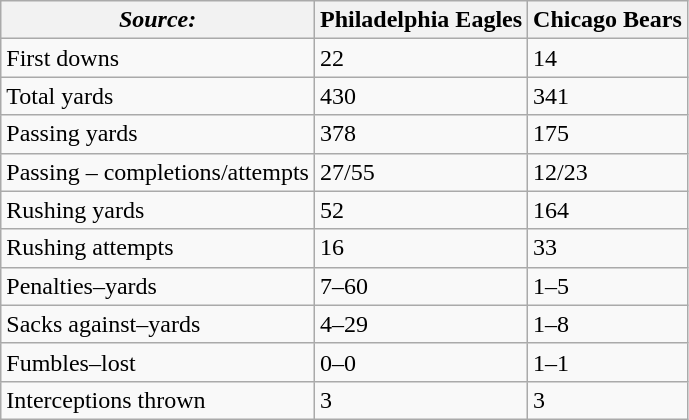<table class="wikitable">
<tr>
<th><em>Source:</em></th>
<th>Philadelphia Eagles</th>
<th>Chicago Bears</th>
</tr>
<tr>
<td>First downs</td>
<td>22</td>
<td>14</td>
</tr>
<tr>
<td>Total yards</td>
<td>430</td>
<td>341</td>
</tr>
<tr>
<td>Passing yards</td>
<td>378</td>
<td>175</td>
</tr>
<tr>
<td>Passing – completions/attempts</td>
<td>27/55</td>
<td>12/23</td>
</tr>
<tr>
<td>Rushing yards</td>
<td>52</td>
<td>164</td>
</tr>
<tr>
<td>Rushing attempts</td>
<td>16</td>
<td>33</td>
</tr>
<tr>
<td>Penalties–yards</td>
<td>7–60</td>
<td>1–5</td>
</tr>
<tr>
<td>Sacks against–yards</td>
<td>4–29</td>
<td>1–8</td>
</tr>
<tr>
<td>Fumbles–lost</td>
<td>0–0</td>
<td>1–1</td>
</tr>
<tr>
<td>Interceptions thrown</td>
<td>3</td>
<td>3</td>
</tr>
</table>
